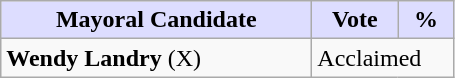<table class="wikitable">
<tr>
<th style="background:#ddf; width:200px;">Mayoral Candidate</th>
<th style="background:#ddf; width:50px;">Vote</th>
<th style="background:#ddf; width:30px;">%</th>
</tr>
<tr>
<td><strong>Wendy Landry</strong> (X)</td>
<td colspan="2">Acclaimed</td>
</tr>
</table>
